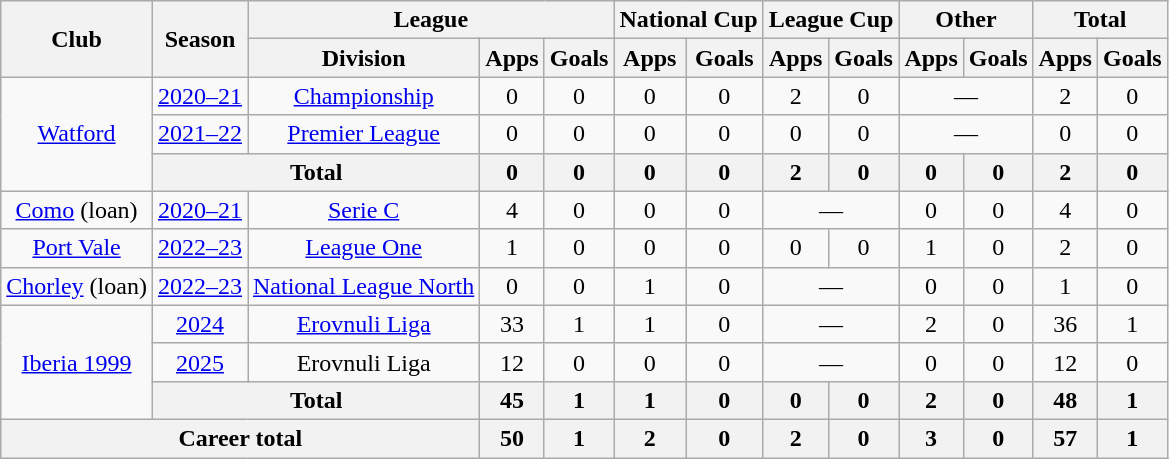<table class=wikitable style="text-align: center">
<tr>
<th rowspan=2>Club</th>
<th rowspan=2>Season</th>
<th colspan=3>League</th>
<th colspan=2>National Cup</th>
<th colspan=2>League Cup</th>
<th colspan=2>Other</th>
<th colspan=2>Total</th>
</tr>
<tr>
<th>Division</th>
<th>Apps</th>
<th>Goals</th>
<th>Apps</th>
<th>Goals</th>
<th>Apps</th>
<th>Goals</th>
<th>Apps</th>
<th>Goals</th>
<th>Apps</th>
<th>Goals</th>
</tr>
<tr>
<td rowspan=3><a href='#'>Watford</a></td>
<td><a href='#'>2020–21</a></td>
<td><a href='#'>Championship</a></td>
<td>0</td>
<td>0</td>
<td>0</td>
<td>0</td>
<td>2</td>
<td>0</td>
<td colspan="2">—</td>
<td>2</td>
<td>0</td>
</tr>
<tr>
<td><a href='#'>2021–22</a></td>
<td><a href='#'>Premier League</a></td>
<td>0</td>
<td>0</td>
<td>0</td>
<td>0</td>
<td>0</td>
<td>0</td>
<td colspan="2">—</td>
<td>0</td>
<td>0</td>
</tr>
<tr>
<th colspan=2>Total</th>
<th>0</th>
<th>0</th>
<th>0</th>
<th>0</th>
<th>2</th>
<th>0</th>
<th>0</th>
<th>0</th>
<th>2</th>
<th>0</th>
</tr>
<tr>
<td><a href='#'>Como</a> (loan)</td>
<td><a href='#'>2020–21</a></td>
<td><a href='#'>Serie C</a></td>
<td>4</td>
<td>0</td>
<td>0</td>
<td>0</td>
<td colspan="2">—</td>
<td>0</td>
<td>0</td>
<td>4</td>
<td>0</td>
</tr>
<tr>
<td><a href='#'>Port Vale</a></td>
<td><a href='#'>2022–23</a></td>
<td><a href='#'>League One</a></td>
<td>1</td>
<td>0</td>
<td>0</td>
<td>0</td>
<td>0</td>
<td>0</td>
<td>1</td>
<td>0</td>
<td>2</td>
<td>0</td>
</tr>
<tr>
<td><a href='#'>Chorley</a> (loan)</td>
<td><a href='#'>2022–23</a></td>
<td><a href='#'>National League North</a></td>
<td>0</td>
<td>0</td>
<td>1</td>
<td>0</td>
<td colspan="2">—</td>
<td>0</td>
<td>0</td>
<td>1</td>
<td>0</td>
</tr>
<tr>
<td rowspan=3><a href='#'>Iberia 1999</a></td>
<td><a href='#'>2024</a></td>
<td><a href='#'>Erovnuli Liga</a></td>
<td>33</td>
<td>1</td>
<td>1</td>
<td>0</td>
<td colspan="2">—</td>
<td>2</td>
<td>0</td>
<td>36</td>
<td>1</td>
</tr>
<tr>
<td><a href='#'>2025</a></td>
<td>Erovnuli Liga</td>
<td>12</td>
<td>0</td>
<td>0</td>
<td>0</td>
<td colspan="2">—</td>
<td>0</td>
<td>0</td>
<td>12</td>
<td>0</td>
</tr>
<tr>
<th colspan=2>Total</th>
<th>45</th>
<th>1</th>
<th>1</th>
<th>0</th>
<th>0</th>
<th>0</th>
<th>2</th>
<th>0</th>
<th>48</th>
<th>1</th>
</tr>
<tr>
<th colspan=3>Career total</th>
<th>50</th>
<th>1</th>
<th>2</th>
<th>0</th>
<th>2</th>
<th>0</th>
<th>3</th>
<th>0</th>
<th>57</th>
<th>1</th>
</tr>
</table>
